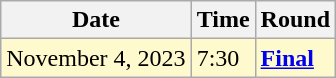<table class="wikitable">
<tr>
<th>Date</th>
<th>Time</th>
<th>Round</th>
</tr>
<tr style=background:lemonchiffon>
<td>November 4, 2023</td>
<td>7:30</td>
<td><strong><a href='#'>Final</a></strong></td>
</tr>
</table>
